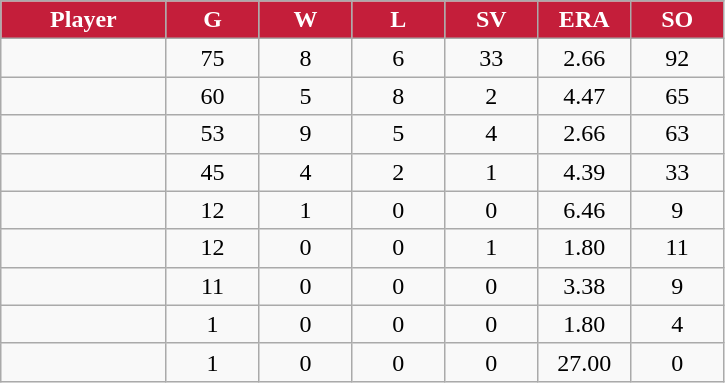<table class="wikitable sortable">
<tr>
<th style="background:#c41e3a;color:white;" width="16%">Player</th>
<th style="background:#c41e3a;color:white;" width="9%">G</th>
<th style="background:#c41e3a;color:white;" width="9%">W</th>
<th style="background:#c41e3a;color:white;" width="9%">L</th>
<th style="background:#c41e3a;color:white;" width="9%">SV</th>
<th style="background:#c41e3a;color:white;" width="9%">ERA</th>
<th style="background:#c41e3a;color:white;" width="9%">SO</th>
</tr>
<tr align="center">
<td></td>
<td>75</td>
<td>8</td>
<td>6</td>
<td>33</td>
<td>2.66</td>
<td>92</td>
</tr>
<tr align="center">
<td></td>
<td>60</td>
<td>5</td>
<td>8</td>
<td>2</td>
<td>4.47</td>
<td>65</td>
</tr>
<tr align="center">
<td></td>
<td>53</td>
<td>9</td>
<td>5</td>
<td>4</td>
<td>2.66</td>
<td>63</td>
</tr>
<tr align="center">
<td></td>
<td>45</td>
<td>4</td>
<td>2</td>
<td>1</td>
<td>4.39</td>
<td>33</td>
</tr>
<tr align="center">
<td></td>
<td>12</td>
<td>1</td>
<td>0</td>
<td>0</td>
<td>6.46</td>
<td>9</td>
</tr>
<tr align="center">
<td></td>
<td>12</td>
<td>0</td>
<td>0</td>
<td>1</td>
<td>1.80</td>
<td>11</td>
</tr>
<tr align="center">
<td></td>
<td>11</td>
<td>0</td>
<td>0</td>
<td>0</td>
<td>3.38</td>
<td>9</td>
</tr>
<tr align="center">
<td></td>
<td>1</td>
<td>0</td>
<td>0</td>
<td>0</td>
<td>1.80</td>
<td>4</td>
</tr>
<tr align="center">
<td></td>
<td>1</td>
<td>0</td>
<td>0</td>
<td>0</td>
<td>27.00</td>
<td>0</td>
</tr>
</table>
